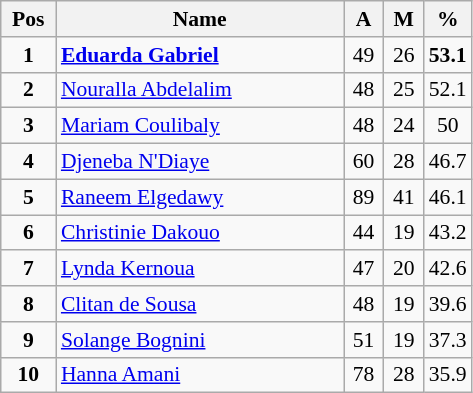<table class="wikitable" style="text-align:center; font-size:90%;">
<tr>
<th width=30px>Pos</th>
<th width=185px>Name</th>
<th width=20px>A</th>
<th width=20px>M</th>
<th width=25px>%</th>
</tr>
<tr>
<td><strong>1</strong></td>
<td align=left> <strong><a href='#'>Eduarda Gabriel</a></strong></td>
<td>49</td>
<td>26</td>
<td><strong>53.1</strong></td>
</tr>
<tr>
<td><strong>2</strong></td>
<td align=left> <a href='#'>Nouralla Abdelalim</a></td>
<td>48</td>
<td>25</td>
<td>52.1</td>
</tr>
<tr>
<td><strong>3</strong></td>
<td align=left> <a href='#'>Mariam Coulibaly</a></td>
<td>48</td>
<td>24</td>
<td>50</td>
</tr>
<tr>
<td><strong>4</strong></td>
<td align=left> <a href='#'>Djeneba N'Diaye</a></td>
<td>60</td>
<td>28</td>
<td>46.7</td>
</tr>
<tr>
<td><strong>5</strong></td>
<td align=left> <a href='#'>Raneem Elgedawy</a></td>
<td>89</td>
<td>41</td>
<td>46.1</td>
</tr>
<tr>
<td><strong>6</strong></td>
<td align=left> <a href='#'>Christinie Dakouo</a></td>
<td>44</td>
<td>19</td>
<td>43.2</td>
</tr>
<tr>
<td><strong>7</strong></td>
<td align=left> <a href='#'>Lynda Kernoua</a></td>
<td>47</td>
<td>20</td>
<td>42.6</td>
</tr>
<tr>
<td><strong>8</strong></td>
<td align=left> <a href='#'>Clitan de Sousa</a></td>
<td>48</td>
<td>19</td>
<td>39.6</td>
</tr>
<tr>
<td><strong>9</strong></td>
<td align=left> <a href='#'>Solange Bognini</a></td>
<td>51</td>
<td>19</td>
<td>37.3</td>
</tr>
<tr>
<td><strong>10</strong></td>
<td align=left> <a href='#'>Hanna Amani</a></td>
<td>78</td>
<td>28</td>
<td>35.9</td>
</tr>
</table>
